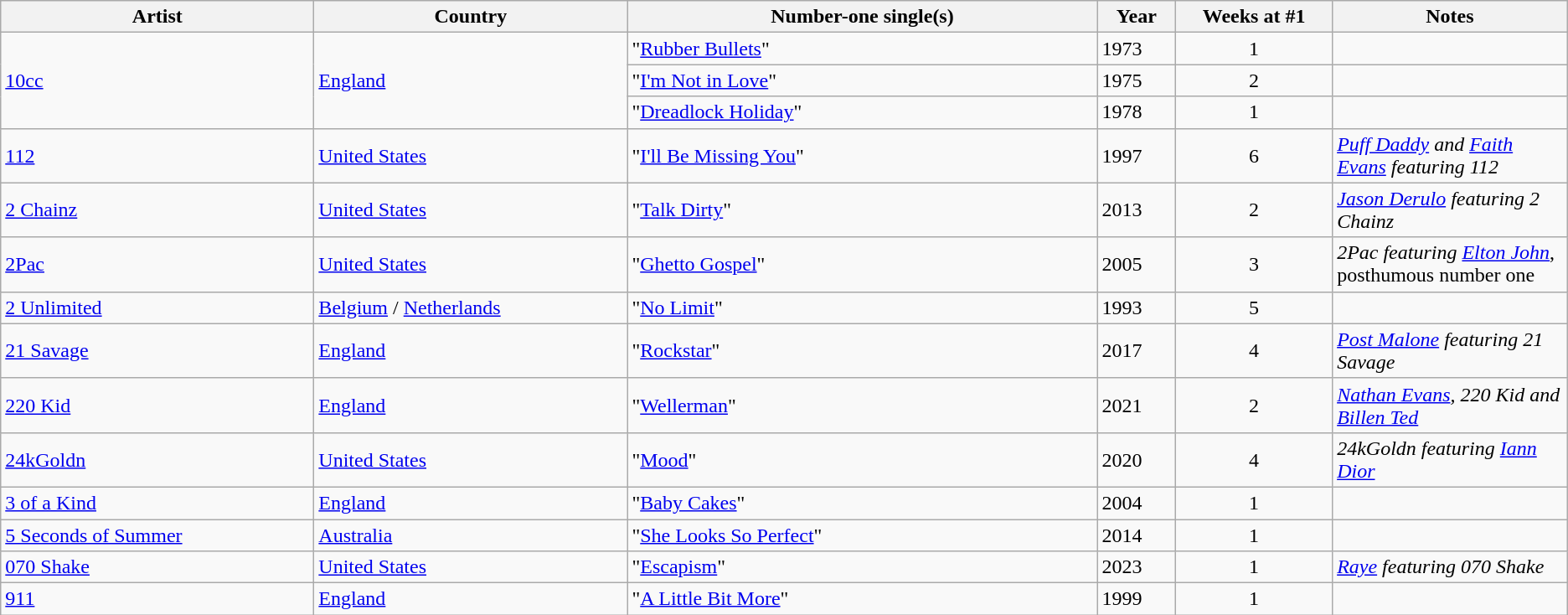<table class="wikitable">
<tr>
<th width="20%">Artist</th>
<th width="20%">Country</th>
<th width="30%">Number-one single(s)</th>
<th width="5%">Year</th>
<th width="10%">Weeks at #1</th>
<th width:"45%">Notes</th>
</tr>
<tr>
<td rowspan="3"><a href='#'>10cc</a></td>
<td rowspan="3"><a href='#'>England</a></td>
<td>"<a href='#'>Rubber Bullets</a>"</td>
<td>1973</td>
<td align=center>1</td>
<td></td>
</tr>
<tr>
<td>"<a href='#'>I'm Not in Love</a>"</td>
<td>1975</td>
<td align=center>2</td>
<td></td>
</tr>
<tr>
<td>"<a href='#'>Dreadlock Holiday</a>"</td>
<td>1978</td>
<td align=center>1</td>
<td></td>
</tr>
<tr>
<td><a href='#'>112</a></td>
<td><a href='#'>United States</a></td>
<td>"<a href='#'>I'll Be Missing You</a>"</td>
<td>1997</td>
<td align=center>6</td>
<td><em><a href='#'>Puff Daddy</a> and <a href='#'>Faith Evans</a> featuring 112</em></td>
</tr>
<tr>
<td><a href='#'>2 Chainz</a></td>
<td><a href='#'>United States</a></td>
<td>"<a href='#'>Talk Dirty</a>"</td>
<td>2013</td>
<td align=center>2</td>
<td><em><a href='#'>Jason Derulo</a> featuring 2 Chainz</em></td>
</tr>
<tr>
<td><a href='#'>2Pac</a></td>
<td><a href='#'>United States</a></td>
<td>"<a href='#'>Ghetto Gospel</a>"</td>
<td>2005</td>
<td align=center>3</td>
<td><em>2Pac featuring <a href='#'>Elton John</a></em>, posthumous number one</td>
</tr>
<tr>
<td><a href='#'>2 Unlimited</a></td>
<td><a href='#'>Belgium</a> / <a href='#'>Netherlands</a></td>
<td>"<a href='#'>No Limit</a>"</td>
<td>1993</td>
<td align=center>5</td>
<td></td>
</tr>
<tr>
<td><a href='#'>21 Savage</a></td>
<td><a href='#'>England</a></td>
<td>"<a href='#'>Rockstar</a>"</td>
<td>2017</td>
<td align=center>4</td>
<td><em><a href='#'>Post Malone</a> featuring 21 Savage</em></td>
</tr>
<tr>
<td><a href='#'>220 Kid</a></td>
<td><a href='#'>England</a></td>
<td>"<a href='#'>Wellerman</a>"</td>
<td>2021</td>
<td align=center>2</td>
<td><em><a href='#'>Nathan Evans</a>, 220 Kid and <a href='#'>Billen Ted</a></em></td>
</tr>
<tr>
<td><a href='#'>24kGoldn</a></td>
<td><a href='#'>United States</a></td>
<td>"<a href='#'>Mood</a>"</td>
<td>2020</td>
<td align=center>4</td>
<td><em>24kGoldn featuring <a href='#'>Iann Dior</a></em></td>
</tr>
<tr>
<td><a href='#'>3 of a Kind</a></td>
<td><a href='#'>England</a></td>
<td>"<a href='#'>Baby Cakes</a>"</td>
<td>2004</td>
<td align=center>1</td>
<td></td>
</tr>
<tr>
<td><a href='#'>5 Seconds of Summer</a></td>
<td><a href='#'>Australia</a></td>
<td>"<a href='#'>She Looks So Perfect</a>"</td>
<td>2014</td>
<td align=center>1</td>
<td></td>
</tr>
<tr>
<td><a href='#'>070 Shake</a></td>
<td><a href='#'>United States</a></td>
<td>"<a href='#'>Escapism</a>"</td>
<td>2023</td>
<td align=center>1</td>
<td><em><a href='#'>Raye</a> featuring 070 Shake</em></td>
</tr>
<tr>
<td><a href='#'>911</a></td>
<td><a href='#'>England</a></td>
<td>"<a href='#'>A Little Bit More</a>"</td>
<td>1999</td>
<td align=center>1</td>
<td></td>
</tr>
</table>
